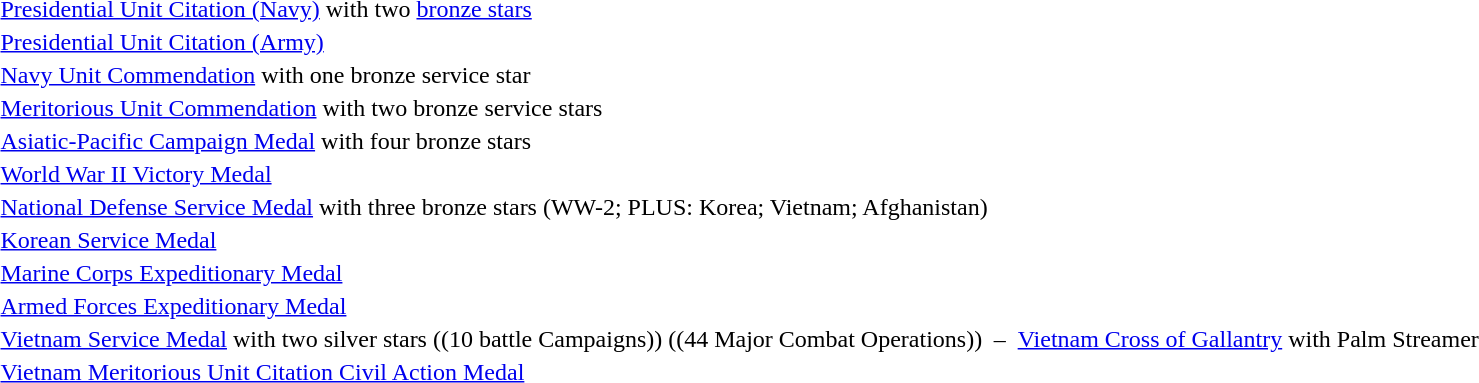<table>
<tr>
<td></td>
<td><a href='#'>Presidential Unit Citation (Navy)</a> with two <a href='#'>bronze stars</a></td>
</tr>
<tr>
<td></td>
<td><a href='#'>Presidential Unit Citation (Army)</a></td>
</tr>
<tr>
<td></td>
<td><a href='#'>Navy Unit Commendation</a> with one bronze service star</td>
</tr>
<tr>
<td></td>
<td><a href='#'>Meritorious Unit Commendation</a> with two bronze service stars</td>
</tr>
<tr>
<td></td>
<td><a href='#'>Asiatic-Pacific Campaign Medal</a> with four bronze stars</td>
</tr>
<tr>
<td></td>
<td><a href='#'>World War II Victory Medal</a></td>
</tr>
<tr>
<td></td>
<td><a href='#'>National Defense Service Medal</a> with three bronze stars (WW-2; PLUS: Korea; Vietnam; Afghanistan)</td>
</tr>
<tr>
<td></td>
<td><a href='#'>Korean Service Medal</a></td>
</tr>
<tr>
<td></td>
<td><a href='#'>Marine Corps Expeditionary Medal</a></td>
</tr>
<tr>
<td></td>
<td><a href='#'>Armed Forces Expeditionary Medal</a></td>
</tr>
<tr>
<td></td>
<td><a href='#'>Vietnam Service Medal</a> with two silver stars ((10 battle Campaigns)) ((44 Major Combat Operations))</td>
<td>–</td>
<td></td>
<td><a href='#'>Vietnam Cross of Gallantry</a> with Palm Streamer</td>
</tr>
<tr>
<td></td>
<td><a href='#'>Vietnam Meritorious Unit Citation Civil Action Medal</a></td>
</tr>
</table>
